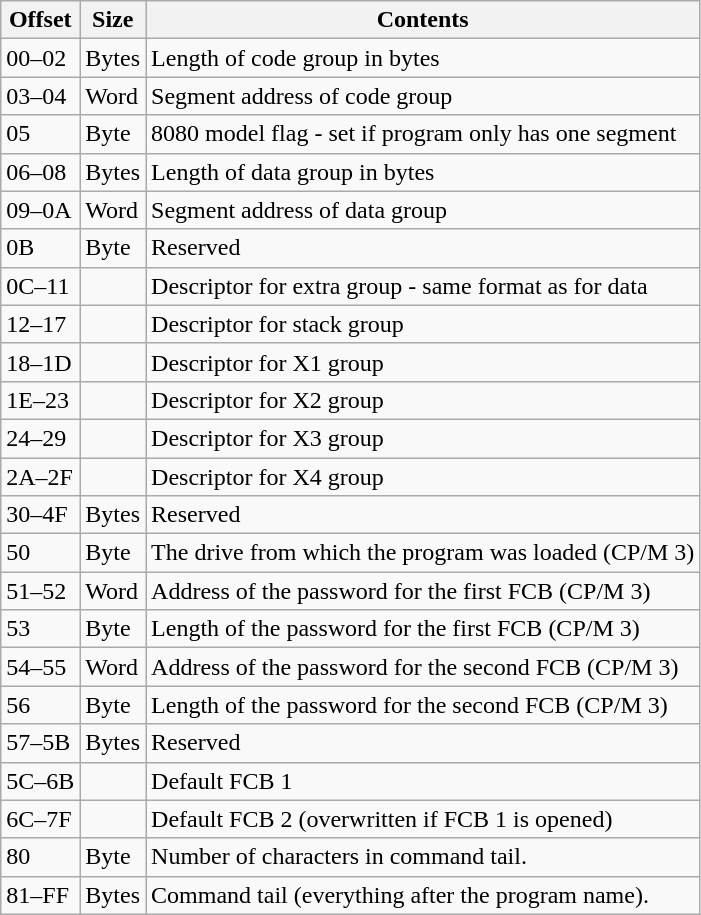<table class="wikitable">
<tr>
<th>Offset</th>
<th>Size</th>
<th>Contents</th>
</tr>
<tr>
<td>00–02</td>
<td>Bytes</td>
<td>Length of code group in bytes</td>
</tr>
<tr>
<td>03–04</td>
<td>Word</td>
<td>Segment address of code group</td>
</tr>
<tr>
<td>05</td>
<td>Byte</td>
<td>8080 model flag - set if program only has one segment</td>
</tr>
<tr>
<td>06–08</td>
<td>Bytes</td>
<td>Length of data group in bytes</td>
</tr>
<tr>
<td>09–0A</td>
<td>Word</td>
<td>Segment address of data group</td>
</tr>
<tr>
<td>0B</td>
<td>Byte</td>
<td>Reserved</td>
</tr>
<tr>
<td>0C–11</td>
<td></td>
<td>Descriptor for extra group - same format as for data</td>
</tr>
<tr>
<td>12–17</td>
<td></td>
<td>Descriptor for stack group</td>
</tr>
<tr>
<td>18–1D</td>
<td></td>
<td>Descriptor for X1 group</td>
</tr>
<tr>
<td>1E–23</td>
<td></td>
<td>Descriptor for X2 group</td>
</tr>
<tr>
<td>24–29</td>
<td></td>
<td>Descriptor for X3 group</td>
</tr>
<tr>
<td>2A–2F</td>
<td></td>
<td>Descriptor for X4 group</td>
</tr>
<tr>
<td>30–4F</td>
<td>Bytes</td>
<td>Reserved</td>
</tr>
<tr>
<td>50</td>
<td>Byte</td>
<td>The drive from which the program was loaded (CP/M 3)</td>
</tr>
<tr>
<td>51–52</td>
<td>Word</td>
<td>Address of the password for the first FCB (CP/M 3)</td>
</tr>
<tr>
<td>53</td>
<td>Byte</td>
<td>Length of the password for the first FCB (CP/M 3)</td>
</tr>
<tr>
<td>54–55</td>
<td>Word</td>
<td>Address of the password for the second FCB (CP/M 3)</td>
</tr>
<tr>
<td>56</td>
<td>Byte</td>
<td>Length of the password for the second FCB (CP/M 3)</td>
</tr>
<tr>
<td>57–5B</td>
<td>Bytes</td>
<td>Reserved</td>
</tr>
<tr>
<td>5C–6B</td>
<td></td>
<td>Default FCB 1</td>
</tr>
<tr>
<td>6C–7F</td>
<td></td>
<td>Default FCB 2 (overwritten if FCB 1 is opened)</td>
</tr>
<tr>
<td>80</td>
<td>Byte</td>
<td>Number of characters in command tail.</td>
</tr>
<tr>
<td>81–FF</td>
<td>Bytes</td>
<td>Command tail (everything after the program name).</td>
</tr>
</table>
